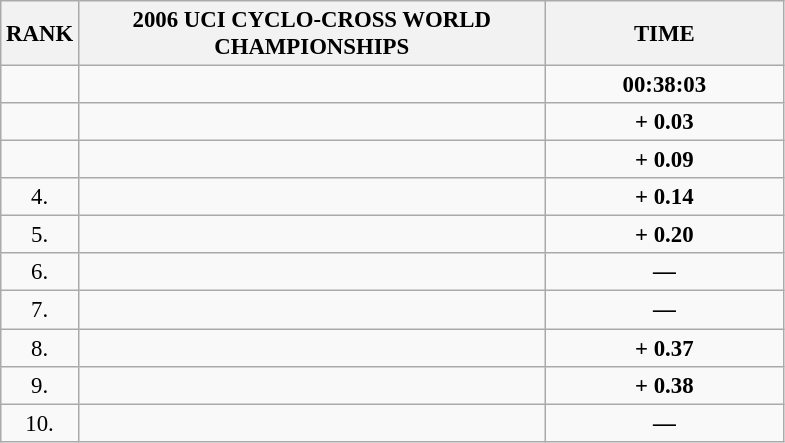<table class="wikitable" style="font-size:95%;">
<tr>
<th>RANK</th>
<th align="left" style="width: 20em">2006 UCI CYCLO-CROSS WORLD CHAMPIONSHIPS</th>
<th align="left" style="width: 10em">TIME</th>
</tr>
<tr>
<td align="center"></td>
<td></td>
<td align="center"><strong>00:38:03</strong></td>
</tr>
<tr>
<td align="center"></td>
<td></td>
<td align="center"><strong>+ 0.03</strong></td>
</tr>
<tr>
<td align="center"></td>
<td></td>
<td align="center"><strong>+ 0.09</strong></td>
</tr>
<tr>
<td align="center">4.</td>
<td></td>
<td align="center"><strong>+ 0.14</strong></td>
</tr>
<tr>
<td align="center">5.</td>
<td></td>
<td align="center"><strong>+ 0.20</strong></td>
</tr>
<tr>
<td align="center">6.</td>
<td></td>
<td align="center"><strong>—</strong></td>
</tr>
<tr>
<td align="center">7.</td>
<td></td>
<td align="center"><strong>—</strong></td>
</tr>
<tr>
<td align="center">8.</td>
<td></td>
<td align="center"><strong>+ 0.37</strong></td>
</tr>
<tr>
<td align="center">9.</td>
<td></td>
<td align="center"><strong>+ 0.38</strong></td>
</tr>
<tr>
<td align="center">10.</td>
<td></td>
<td align="center"><strong>—</strong></td>
</tr>
</table>
